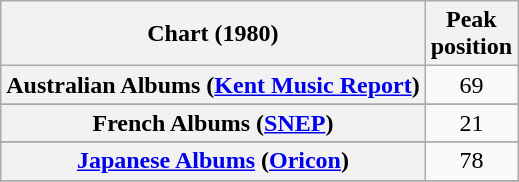<table class="wikitable sortable plainrowheaders" style="text-align:center">
<tr>
<th scope="col">Chart (1980)</th>
<th scope="col">Peak<br> position</th>
</tr>
<tr>
<th scope="row">Australian Albums (<a href='#'>Kent Music Report</a>)</th>
<td align="center">69</td>
</tr>
<tr>
</tr>
<tr>
</tr>
<tr>
<th scope="row">French Albums (<a href='#'>SNEP</a>)</th>
<td align="center">21</td>
</tr>
<tr>
</tr>
<tr>
<th scope="row"><a href='#'>Japanese Albums</a> (<a href='#'>Oricon</a>)</th>
<td align="center">78</td>
</tr>
<tr>
</tr>
<tr>
</tr>
<tr>
</tr>
<tr>
</tr>
<tr>
</tr>
</table>
